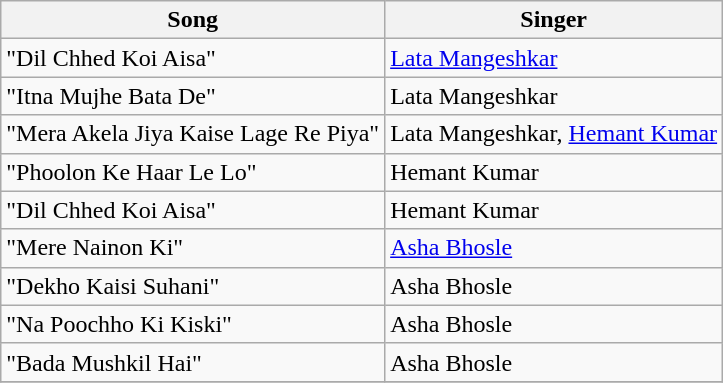<table class="wikitable">
<tr>
<th>Song</th>
<th>Singer</th>
</tr>
<tr>
<td>"Dil Chhed Koi Aisa"</td>
<td><a href='#'>Lata Mangeshkar</a></td>
</tr>
<tr>
<td>"Itna Mujhe Bata De"</td>
<td>Lata Mangeshkar</td>
</tr>
<tr>
<td>"Mera Akela Jiya Kaise Lage Re Piya"</td>
<td>Lata Mangeshkar, <a href='#'>Hemant Kumar</a></td>
</tr>
<tr>
<td>"Phoolon Ke Haar Le Lo"</td>
<td>Hemant Kumar</td>
</tr>
<tr>
<td>"Dil Chhed Koi Aisa"</td>
<td>Hemant Kumar</td>
</tr>
<tr>
<td>"Mere Nainon Ki"</td>
<td><a href='#'>Asha Bhosle</a></td>
</tr>
<tr>
<td>"Dekho Kaisi Suhani"</td>
<td>Asha Bhosle</td>
</tr>
<tr>
<td>"Na Poochho Ki Kiski"</td>
<td>Asha Bhosle</td>
</tr>
<tr>
<td>"Bada Mushkil Hai"</td>
<td>Asha Bhosle</td>
</tr>
<tr>
</tr>
</table>
